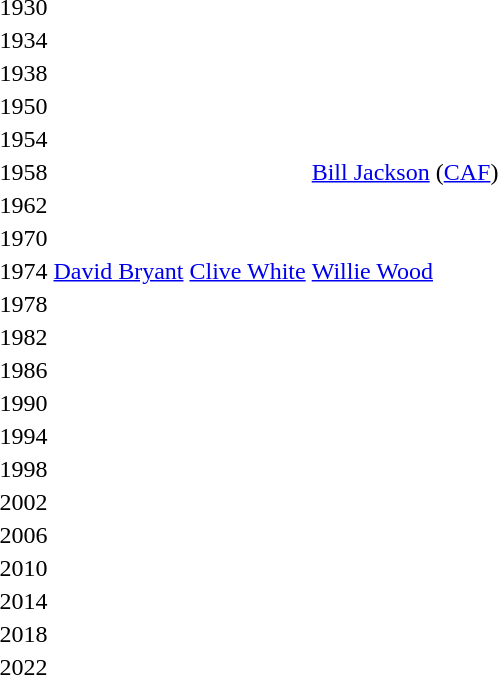<table>
<tr>
<td>1930<br></td>
<td></td>
<td></td>
<td></td>
</tr>
<tr>
<td>1934<br></td>
<td></td>
<td></td>
<td></td>
</tr>
<tr>
<td>1938<br></td>
<td></td>
<td></td>
<td></td>
</tr>
<tr>
<td>1950<br></td>
<td></td>
<td></td>
<td></td>
</tr>
<tr>
<td>1954<br></td>
<td></td>
<td></td>
<td></td>
</tr>
<tr>
<td>1958<br></td>
<td></td>
<td></td>
<td> <a href='#'>Bill Jackson</a> (<a href='#'>CAF</a>)</td>
</tr>
<tr>
<td>1962<br></td>
<td></td>
<td></td>
<td></td>
</tr>
<tr>
<td>1970<br></td>
<td></td>
<td></td>
<td></td>
</tr>
<tr>
<td>1974<br></td>
<td> <a href='#'>David Bryant</a></td>
<td> <a href='#'>Clive White</a></td>
<td> <a href='#'>Willie Wood</a></td>
</tr>
<tr>
<td>1978<br></td>
<td></td>
<td></td>
<td></td>
</tr>
<tr>
<td>1982<br></td>
<td></td>
<td></td>
<td></td>
</tr>
<tr>
<td>1986<br></td>
<td></td>
<td></td>
<td></td>
</tr>
<tr>
<td>1990<br></td>
<td></td>
<td></td>
<td></td>
</tr>
<tr>
<td>1994<br></td>
<td></td>
<td></td>
<td><br></td>
</tr>
<tr>
<td>1998<br></td>
<td></td>
<td></td>
<td><br></td>
</tr>
<tr>
<td rowspan=2>2002<br></td>
<td rowspan=2></td>
<td rowspan=2></td>
<td></td>
</tr>
<tr>
<td></td>
</tr>
<tr>
<td>2006<br></td>
<td></td>
<td></td>
<td></td>
</tr>
<tr>
<td>2010<br></td>
<td></td>
<td></td>
<td></td>
</tr>
<tr>
<td>2014<br></td>
<td></td>
<td></td>
<td></td>
</tr>
<tr>
<td>2018<br></td>
<td></td>
<td></td>
<td></td>
</tr>
<tr>
<td>2022<br></td>
<td></td>
<td></td>
<td></td>
</tr>
</table>
